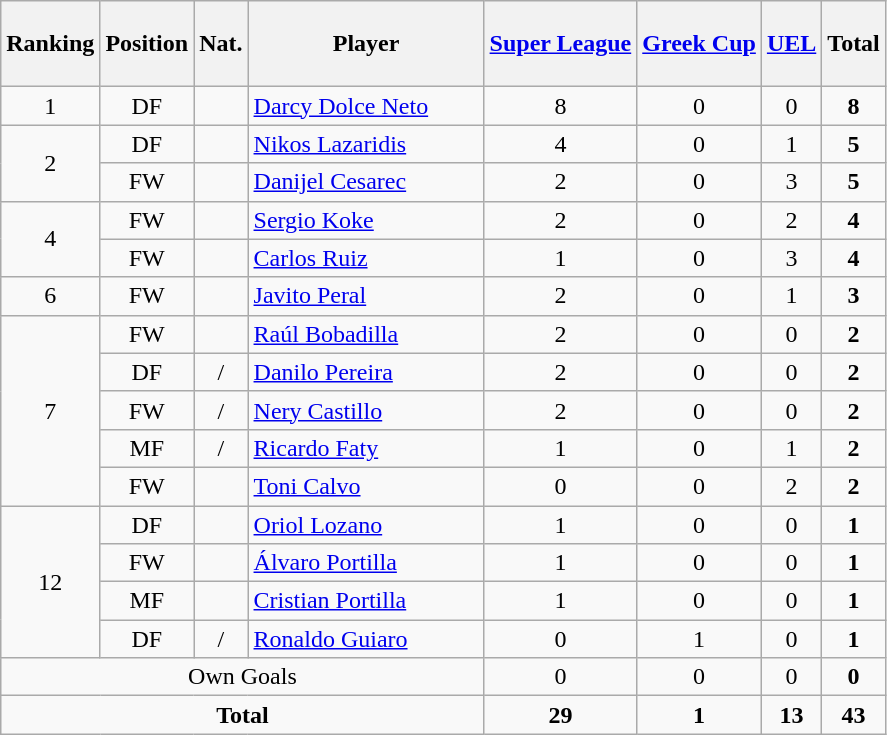<table class="wikitable sortable" style="text-align:center">
<tr>
<th height=50>Ranking</th>
<th height=50>Position</th>
<th height=50>Nat.</th>
<th width=150>Player</th>
<th height=50><a href='#'>Super League</a></th>
<th height=50><a href='#'>Greek Cup</a></th>
<th height=50><a href='#'>UEL</a></th>
<th height=50><strong>Total</strong></th>
</tr>
<tr>
<td>1</td>
<td>DF</td>
<td></td>
<td align="left"><a href='#'>Darcy Dolce Neto</a></td>
<td>8</td>
<td>0</td>
<td>0</td>
<td><strong>8</strong></td>
</tr>
<tr>
<td rowspan=2>2</td>
<td>DF</td>
<td></td>
<td align="left"><a href='#'>Nikos Lazaridis</a></td>
<td>4</td>
<td>0</td>
<td>1</td>
<td><strong>5</strong></td>
</tr>
<tr>
<td>FW</td>
<td></td>
<td align="left"><a href='#'>Danijel Cesarec</a></td>
<td>2</td>
<td>0</td>
<td>3</td>
<td><strong>5</strong></td>
</tr>
<tr>
<td rowspan=2>4</td>
<td>FW</td>
<td></td>
<td align="left"><a href='#'>Sergio Koke</a></td>
<td>2</td>
<td>0</td>
<td>2</td>
<td><strong>4</strong></td>
</tr>
<tr>
<td>FW</td>
<td></td>
<td align="left"><a href='#'>Carlos Ruiz</a></td>
<td>1</td>
<td>0</td>
<td>3</td>
<td><strong>4</strong></td>
</tr>
<tr>
<td>6</td>
<td>FW</td>
<td></td>
<td align="left"><a href='#'>Javito Peral</a></td>
<td>2</td>
<td>0</td>
<td>1</td>
<td><strong>3</strong></td>
</tr>
<tr>
<td rowspan=5>7</td>
<td>FW</td>
<td></td>
<td align="left"><a href='#'>Raúl Bobadilla</a></td>
<td>2</td>
<td>0</td>
<td>0</td>
<td><strong>2</strong></td>
</tr>
<tr>
<td>DF</td>
<td> / </td>
<td align="left"><a href='#'>Danilo Pereira</a></td>
<td>2</td>
<td>0</td>
<td>0</td>
<td><strong>2</strong></td>
</tr>
<tr>
<td>FW</td>
<td> / </td>
<td align="left"><a href='#'>Nery Castillo</a></td>
<td>2</td>
<td>0</td>
<td>0</td>
<td><strong>2</strong></td>
</tr>
<tr>
<td>MF</td>
<td> / </td>
<td align="left"><a href='#'>Ricardo Faty</a></td>
<td>1</td>
<td>0</td>
<td>1</td>
<td><strong>2</strong></td>
</tr>
<tr>
<td>FW</td>
<td></td>
<td align="left"><a href='#'>Toni Calvo</a></td>
<td>0</td>
<td>0</td>
<td>2</td>
<td><strong>2</strong></td>
</tr>
<tr>
<td rowspan=4>12</td>
<td>DF</td>
<td></td>
<td align="left"><a href='#'>Oriol Lozano</a></td>
<td>1</td>
<td>0</td>
<td>0</td>
<td><strong>1</strong></td>
</tr>
<tr>
<td>FW</td>
<td></td>
<td align="left"><a href='#'>Álvaro Portilla</a></td>
<td>1</td>
<td>0</td>
<td>0</td>
<td><strong>1</strong></td>
</tr>
<tr>
<td>MF</td>
<td></td>
<td align="left"><a href='#'>Cristian Portilla</a></td>
<td>1</td>
<td>0</td>
<td>0</td>
<td><strong>1</strong></td>
</tr>
<tr>
<td>DF</td>
<td> / </td>
<td align="left"><a href='#'>Ronaldo Guiaro</a></td>
<td>0</td>
<td>1</td>
<td>0</td>
<td><strong>1</strong></td>
</tr>
<tr class="sortbottom">
<td colspan="4">Own Goals</td>
<td>0</td>
<td>0</td>
<td>0</td>
<td><strong>0</strong></td>
</tr>
<tr class="sortbottom">
<td colspan="4"><strong>Total</strong></td>
<td><strong>29</strong></td>
<td><strong>1</strong></td>
<td><strong>13</strong></td>
<td><strong>43</strong></td>
</tr>
</table>
